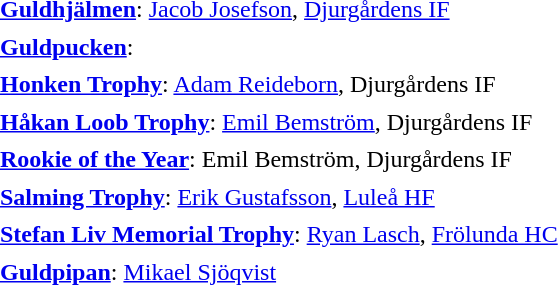<table cellpadding="3" cellspacing="1">
<tr>
<td><strong><a href='#'>Guldhjälmen</a></strong>: <a href='#'>Jacob Josefson</a>, <a href='#'>Djurgårdens IF</a></td>
</tr>
<tr>
<td><strong><a href='#'>Guldpucken</a></strong>:</td>
</tr>
<tr>
<td><strong><a href='#'>Honken Trophy</a></strong>: <a href='#'>Adam Reideborn</a>, Djurgårdens IF</td>
</tr>
<tr>
<td><strong><a href='#'>Håkan Loob Trophy</a></strong>: <a href='#'>Emil Bemström</a>, Djurgårdens IF</td>
</tr>
<tr>
<td><strong><a href='#'>Rookie of the Year</a></strong>: Emil Bemström, Djurgårdens IF</td>
</tr>
<tr>
<td><strong><a href='#'>Salming Trophy</a></strong>: <a href='#'>Erik Gustafsson</a>, <a href='#'>Luleå HF</a></td>
</tr>
<tr>
<td><strong><a href='#'>Stefan Liv Memorial Trophy</a></strong>: <a href='#'>Ryan Lasch</a>, <a href='#'>Frölunda HC</a></td>
</tr>
<tr>
<td><strong><a href='#'>Guldpipan</a></strong>: <a href='#'>Mikael Sjöqvist</a></td>
</tr>
</table>
